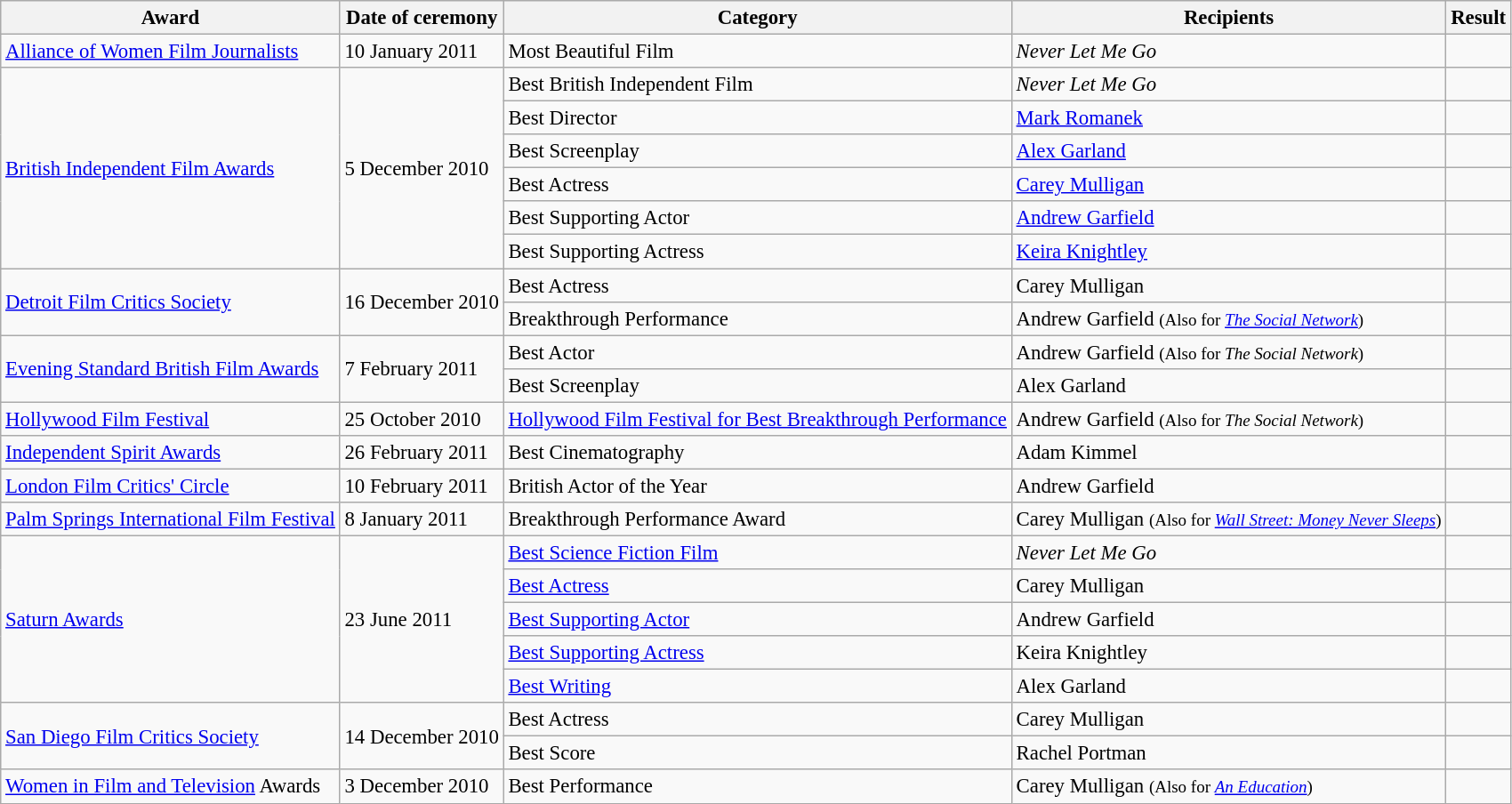<table class="wikitable sortable" style="font-size: 95%;">
<tr>
<th>Award</th>
<th>Date of ceremony</th>
<th>Category</th>
<th>Recipients</th>
<th>Result</th>
</tr>
<tr>
<td><a href='#'>Alliance of Women Film Journalists</a></td>
<td>10 January 2011</td>
<td>Most Beautiful Film</td>
<td><em>Never Let Me Go</em></td>
<td></td>
</tr>
<tr>
<td rowspan="6"><a href='#'>British Independent Film Awards</a></td>
<td rowspan="6">5 December 2010</td>
<td>Best British Independent Film</td>
<td><em>Never Let Me Go</em></td>
<td></td>
</tr>
<tr>
<td>Best Director</td>
<td><a href='#'>Mark Romanek</a></td>
<td></td>
</tr>
<tr>
<td>Best Screenplay</td>
<td><a href='#'>Alex Garland</a></td>
<td></td>
</tr>
<tr>
<td>Best Actress</td>
<td><a href='#'>Carey Mulligan</a></td>
<td></td>
</tr>
<tr>
<td>Best Supporting Actor</td>
<td><a href='#'>Andrew Garfield</a></td>
<td></td>
</tr>
<tr>
<td>Best Supporting Actress</td>
<td><a href='#'>Keira Knightley</a></td>
<td></td>
</tr>
<tr>
<td rowspan="2"><a href='#'>Detroit Film Critics Society</a></td>
<td rowspan="2">16 December 2010</td>
<td>Best Actress</td>
<td>Carey Mulligan</td>
<td></td>
</tr>
<tr>
<td>Breakthrough Performance</td>
<td>Andrew Garfield <small>(Also for <em><a href='#'>The Social Network</a></em>)</small></td>
<td></td>
</tr>
<tr>
<td rowspan="2"><a href='#'>Evening Standard British Film Awards</a></td>
<td rowspan="2">7 February 2011</td>
<td>Best Actor</td>
<td>Andrew Garfield <small>(Also for <em>The Social Network</em>)</small></td>
<td></td>
</tr>
<tr>
<td>Best Screenplay</td>
<td>Alex Garland</td>
<td></td>
</tr>
<tr>
<td><a href='#'>Hollywood Film Festival</a></td>
<td>25 October 2010</td>
<td><a href='#'>Hollywood Film Festival for Best Breakthrough Performance</a></td>
<td>Andrew Garfield <small>(Also for <em>The Social Network</em>)</small></td>
<td></td>
</tr>
<tr>
<td><a href='#'>Independent Spirit Awards</a></td>
<td>26 February 2011</td>
<td>Best Cinematography</td>
<td>Adam Kimmel</td>
<td></td>
</tr>
<tr>
<td><a href='#'>London Film Critics' Circle</a></td>
<td>10 February 2011</td>
<td>British Actor of the Year</td>
<td>Andrew Garfield</td>
<td></td>
</tr>
<tr>
<td><a href='#'>Palm Springs International Film Festival</a></td>
<td>8 January 2011</td>
<td>Breakthrough Performance Award</td>
<td>Carey Mulligan <small>(Also for <em><a href='#'>Wall Street: Money Never Sleeps</a></em>)</small></td>
<td></td>
</tr>
<tr>
<td rowspan="5"><a href='#'>Saturn Awards</a></td>
<td rowspan="5">23 June 2011</td>
<td><a href='#'>Best Science Fiction Film</a></td>
<td><em>Never Let Me Go</em></td>
<td></td>
</tr>
<tr>
<td><a href='#'>Best Actress</a></td>
<td>Carey Mulligan</td>
<td></td>
</tr>
<tr>
<td><a href='#'>Best Supporting Actor</a></td>
<td>Andrew Garfield</td>
<td></td>
</tr>
<tr>
<td><a href='#'>Best Supporting Actress</a></td>
<td>Keira Knightley</td>
<td></td>
</tr>
<tr>
<td><a href='#'>Best Writing</a></td>
<td>Alex Garland</td>
<td></td>
</tr>
<tr>
<td rowspan="2"><a href='#'>San Diego Film Critics Society</a></td>
<td rowspan="2">14 December 2010</td>
<td>Best Actress</td>
<td>Carey Mulligan</td>
<td></td>
</tr>
<tr>
<td>Best Score</td>
<td>Rachel Portman</td>
<td></td>
</tr>
<tr>
<td><a href='#'>Women in Film and Television</a> Awards</td>
<td>3 December 2010</td>
<td>Best Performance</td>
<td>Carey Mulligan <small>(Also for <em><a href='#'>An Education</a></em>)</small></td>
<td></td>
</tr>
</table>
